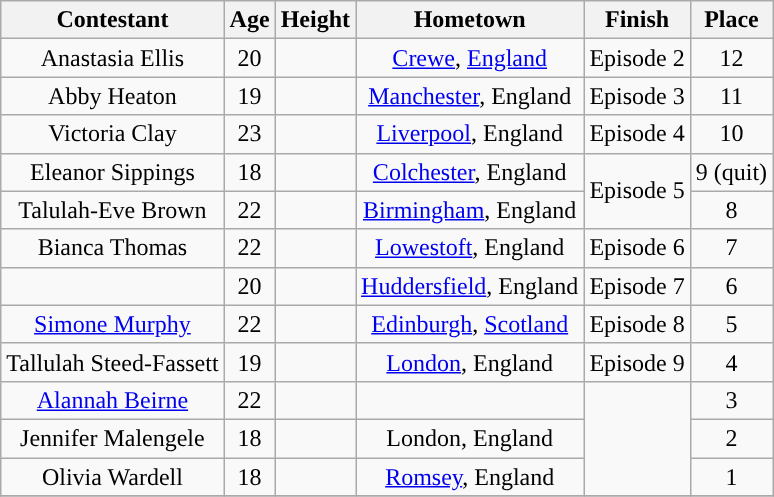<table class="wikitable sortable" style="text-align:center;">
<tr>
<th>Contestant</th>
<th>Age</th>
<th>Height</th>
<th>Hometown</th>
<th>Finish</th>
<th>Place</th>
</tr>
<tr>
<td>Anastasia Ellis</td>
<td>20</td>
<td></td>
<td><a href='#'>Crewe</a>, <a href='#'>England</a></td>
<td>Episode 2</td>
<td>12</td>
</tr>
<tr>
<td>Abby Heaton</td>
<td>19</td>
<td></td>
<td><a href='#'>Manchester</a>, England</td>
<td>Episode 3</td>
<td>11</td>
</tr>
<tr>
<td>Victoria Clay</td>
<td>23</td>
<td></td>
<td><a href='#'>Liverpool</a>, England</td>
<td>Episode 4</td>
<td>10</td>
</tr>
<tr>
<td>Eleanor Sippings</td>
<td>18</td>
<td></td>
<td><a href='#'>Colchester</a>, England</td>
<td rowspan="2">Episode 5</td>
<td>9 (quit)</td>
</tr>
<tr>
<td>Talulah-Eve Brown</td>
<td>22</td>
<td></td>
<td><a href='#'>Birmingham</a>, England</td>
<td>8</td>
</tr>
<tr>
<td>Bianca Thomas</td>
<td>22</td>
<td></td>
<td><a href='#'>Lowestoft</a>, England</td>
<td>Episode 6</td>
<td>7</td>
</tr>
<tr>
<td></td>
<td>20</td>
<td></td>
<td><a href='#'>Huddersfield</a>, England</td>
<td>Episode 7</td>
<td>6</td>
</tr>
<tr>
<td><a href='#'>Simone Murphy</a></td>
<td>22</td>
<td></td>
<td><a href='#'>Edinburgh</a>, <a href='#'>Scotland</a></td>
<td>Episode 8</td>
<td>5</td>
</tr>
<tr>
<td>Tallulah Steed-Fassett</td>
<td>19</td>
<td></td>
<td><a href='#'>London</a>, England</td>
<td>Episode 9</td>
<td>4</td>
</tr>
<tr>
<td><a href='#'>Alannah Beirne</a></td>
<td>22</td>
<td></td>
<td></td>
<td rowspan="3"></td>
<td>3</td>
</tr>
<tr>
<td>Jennifer Malengele</td>
<td>18</td>
<td></td>
<td>London, England</td>
<td>2</td>
</tr>
<tr>
<td>Olivia Wardell</td>
<td>18</td>
<td></td>
<td><a href='#'>Romsey</a>, England</td>
<td>1</td>
</tr>
<tr>
</tr>
</table>
